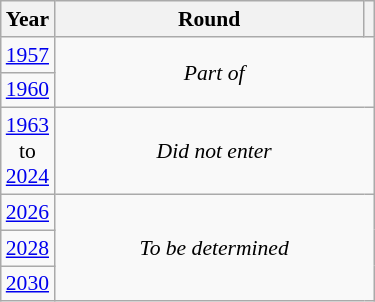<table class="wikitable" style="text-align: center; font-size:90%">
<tr>
<th>Year</th>
<th style="width:200px">Round</th>
<th></th>
</tr>
<tr>
<td><a href='#'>1957</a></td>
<td colspan="2" rowspan="2"><em>Part of </em></td>
</tr>
<tr>
<td><a href='#'>1960</a></td>
</tr>
<tr>
<td><a href='#'>1963</a><br>to<br><a href='#'>2024</a></td>
<td colspan="2"><em>Did not enter</em></td>
</tr>
<tr>
<td><a href='#'>2026</a></td>
<td colspan="2" rowspan="3"><em>To be determined</em></td>
</tr>
<tr>
<td><a href='#'>2028</a></td>
</tr>
<tr>
<td><a href='#'>2030</a></td>
</tr>
</table>
